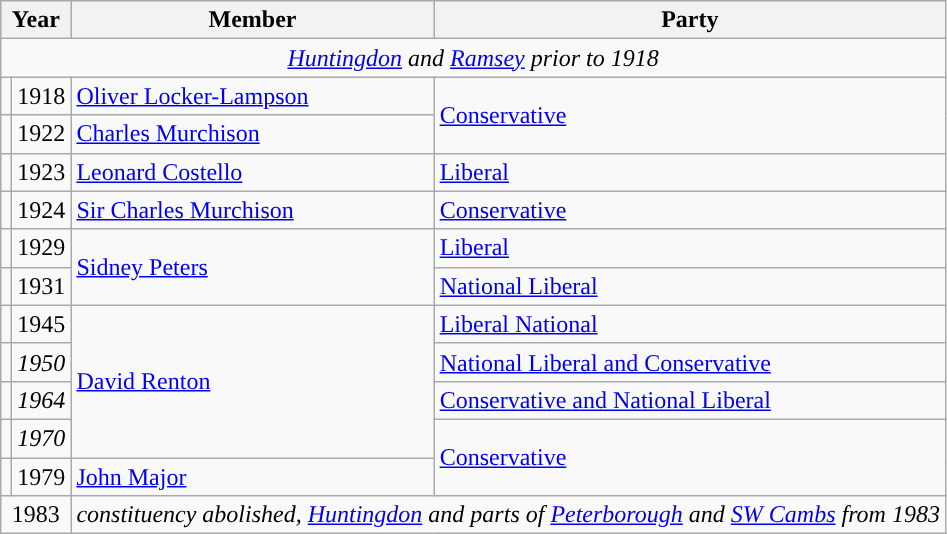<table class="wikitable">
<tr>
<th colspan="2">Year</th>
<th>Member</th>
<th>Party</th>
</tr>
<tr>
<td colspan="4" align="center"><em><a href='#'>Huntingdon</a> and <a href='#'>Ramsey</a> prior to 1918</em></td>
</tr>
<tr>
<td style="color:inherit;background-color: "></td>
<td>1918</td>
<td><a href='#'>Oliver Locker-Lampson</a></td>
<td rowspan="2"><a href='#'>Conservative</a></td>
</tr>
<tr>
<td style="color:inherit;background-color: "></td>
<td>1922</td>
<td><a href='#'>Charles Murchison</a></td>
</tr>
<tr>
<td style="color:inherit;background-color: "></td>
<td>1923</td>
<td><a href='#'>Leonard Costello</a></td>
<td><a href='#'>Liberal</a></td>
</tr>
<tr>
<td style="color:inherit;background-color: "></td>
<td>1924</td>
<td><a href='#'>Sir Charles Murchison</a></td>
<td><a href='#'>Conservative</a></td>
</tr>
<tr>
<td style="color:inherit;background-color: "></td>
<td>1929</td>
<td rowspan="2"><a href='#'>Sidney Peters</a></td>
<td><a href='#'>Liberal</a></td>
</tr>
<tr>
<td style="color:inherit;background-color: "></td>
<td>1931</td>
<td><a href='#'>National Liberal</a></td>
</tr>
<tr>
<td style="color:inherit;background-color: "></td>
<td>1945</td>
<td rowspan="4"><a href='#'>David Renton</a></td>
<td><a href='#'>Liberal National</a></td>
</tr>
<tr>
<td style="color:inherit;background-color: "></td>
<td><em>1950</em></td>
<td><a href='#'>National Liberal and Conservative</a></td>
</tr>
<tr>
<td style="color:inherit;background-color: "></td>
<td><em>1964</em></td>
<td><a href='#'>Conservative and National Liberal</a></td>
</tr>
<tr>
<td style="color:inherit;background-color: "></td>
<td><em>1970</em></td>
<td rowspan="2"><a href='#'>Conservative</a></td>
</tr>
<tr>
<td style="color:inherit;background-color: "></td>
<td>1979</td>
<td><a href='#'>John Major</a></td>
</tr>
<tr>
<td colspan="2" align="center">1983</td>
<td colspan="2"><em>constituency abolished, <a href='#'>Huntingdon</a> and parts of <a href='#'>Peterborough</a> and <a href='#'>SW Cambs</a> from 1983</em></td>
</tr>
</table>
